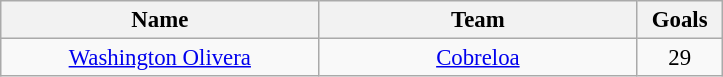<table class="wikitable" style="font-size:95%; text-align:center;">
<tr>
<th width="205">Name</th>
<th width="205">Team</th>
<th width="50">Goals</th>
</tr>
<tr>
<td> <a href='#'>Washington Olivera</a></td>
<td><a href='#'>Cobreloa</a></td>
<td>29</td>
</tr>
</table>
